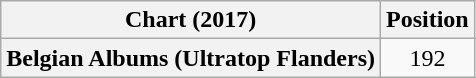<table class="wikitable sortable plainrowheaders" style="text-align:center">
<tr>
<th scope="col">Chart (2017)</th>
<th scope="col">Position</th>
</tr>
<tr>
<th scope="row">Belgian Albums (Ultratop Flanders)</th>
<td>192</td>
</tr>
</table>
